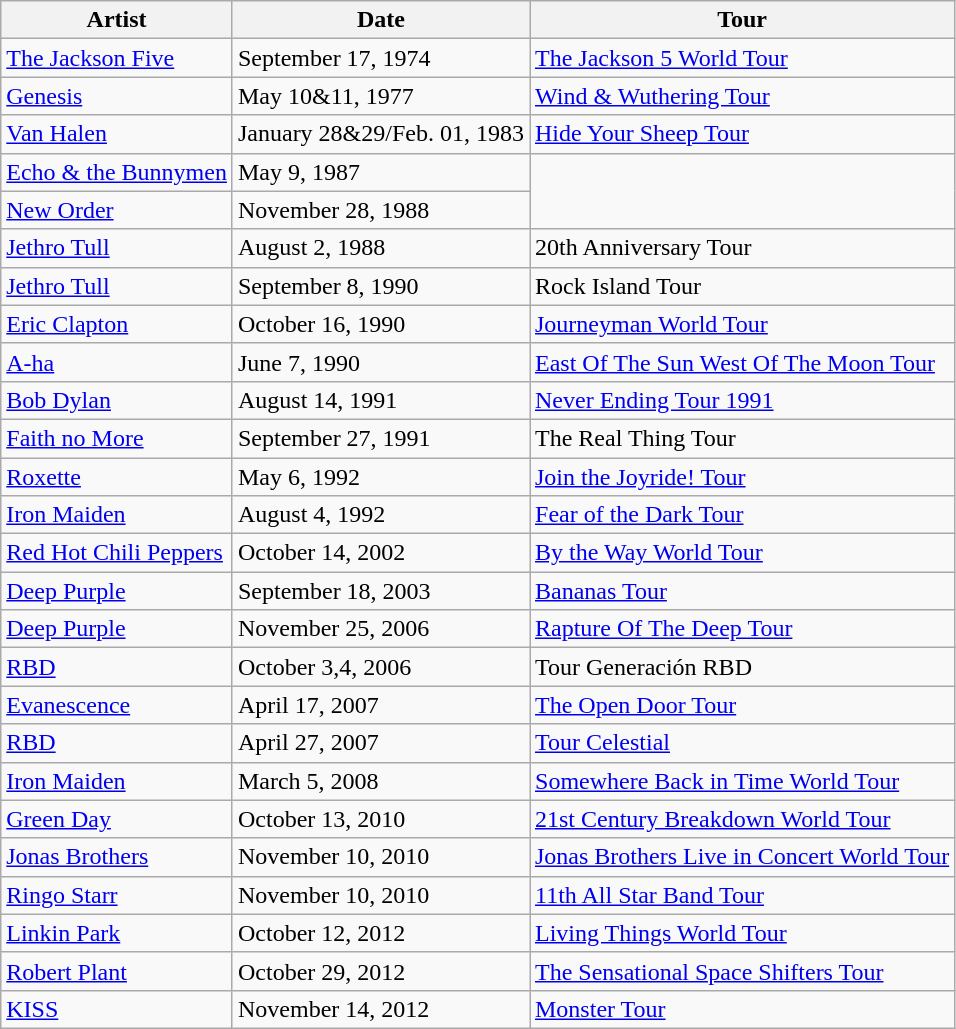<table class="wikitable sortable"  "style align=center"|>
<tr>
<th>Artist</th>
<th>Date</th>
<th>Tour</th>
</tr>
<tr>
<td><a href='#'>The Jackson Five</a></td>
<td>September 17, 1974</td>
<td><a href='#'>The Jackson 5 World Tour</a></td>
</tr>
<tr>
<td><a href='#'>Genesis</a></td>
<td>May 10&11, 1977</td>
<td><a href='#'>Wind & Wuthering Tour</a></td>
</tr>
<tr>
<td><a href='#'>Van Halen</a></td>
<td>January 28&29/Feb. 01, 1983</td>
<td><a href='#'>Hide Your Sheep Tour</a></td>
</tr>
<tr>
<td><a href='#'>Echo & the Bunnymen</a></td>
<td>May 9, 1987</td>
</tr>
<tr>
<td><a href='#'>New Order</a></td>
<td>November 28, 1988</td>
</tr>
<tr>
<td><a href='#'>Jethro Tull</a></td>
<td>August 2, 1988</td>
<td>20th Anniversary Tour</td>
</tr>
<tr>
<td><a href='#'>Jethro Tull</a></td>
<td>September 8, 1990</td>
<td>Rock Island Tour</td>
</tr>
<tr>
<td><a href='#'>Eric Clapton</a></td>
<td>October 16, 1990</td>
<td><a href='#'>Journeyman World Tour</a></td>
</tr>
<tr>
<td><a href='#'>A-ha</a></td>
<td>June 7, 1990</td>
<td><a href='#'>East Of The Sun West Of The Moon Tour</a></td>
</tr>
<tr>
<td><a href='#'>Bob Dylan</a></td>
<td>August 14, 1991</td>
<td><a href='#'>Never Ending Tour 1991</a></td>
</tr>
<tr>
<td><a href='#'>Faith no More</a></td>
<td>September 27, 1991</td>
<td>The Real Thing Tour</td>
</tr>
<tr>
<td><a href='#'>Roxette</a></td>
<td>May 6, 1992</td>
<td><a href='#'>Join the Joyride! Tour</a></td>
</tr>
<tr>
<td><a href='#'>Iron Maiden</a></td>
<td>August 4, 1992</td>
<td><a href='#'>Fear of the Dark Tour</a></td>
</tr>
<tr>
<td><a href='#'>Red Hot Chili Peppers</a></td>
<td>October 14, 2002</td>
<td><a href='#'>By the Way World Tour</a></td>
</tr>
<tr>
<td><a href='#'>Deep Purple</a></td>
<td>September 18, 2003</td>
<td><a href='#'>Bananas Tour</a></td>
</tr>
<tr>
<td><a href='#'>Deep Purple</a></td>
<td>November 25, 2006</td>
<td><a href='#'>Rapture Of The Deep Tour</a></td>
</tr>
<tr>
<td><a href='#'>RBD</a></td>
<td>October 3,4, 2006</td>
<td>Tour Generación RBD</td>
</tr>
<tr>
<td><a href='#'>Evanescence</a></td>
<td>April 17, 2007</td>
<td><a href='#'>The Open Door Tour</a></td>
</tr>
<tr>
<td><a href='#'>RBD</a></td>
<td>April 27, 2007</td>
<td><a href='#'>Tour Celestial</a></td>
</tr>
<tr>
<td><a href='#'>Iron Maiden</a></td>
<td>March 5, 2008</td>
<td><a href='#'>Somewhere Back in Time World Tour</a></td>
</tr>
<tr>
<td><a href='#'>Green Day</a></td>
<td>October 13, 2010</td>
<td><a href='#'>21st Century Breakdown World Tour</a></td>
</tr>
<tr>
<td><a href='#'>Jonas Brothers</a></td>
<td>November 10, 2010</td>
<td><a href='#'>Jonas Brothers Live in Concert World Tour</a></td>
</tr>
<tr>
<td><a href='#'>Ringo Starr</a></td>
<td>November 10, 2010</td>
<td><a href='#'>11th All Star Band Tour</a></td>
</tr>
<tr>
<td><a href='#'>Linkin Park</a></td>
<td>October 12, 2012</td>
<td><a href='#'>Living Things World Tour</a></td>
</tr>
<tr>
<td><a href='#'>Robert Plant</a></td>
<td>October 29, 2012</td>
<td><a href='#'>The Sensational Space Shifters Tour</a></td>
</tr>
<tr>
<td><a href='#'>KISS</a></td>
<td>November 14, 2012</td>
<td><a href='#'>Monster Tour</a></td>
</tr>
</table>
